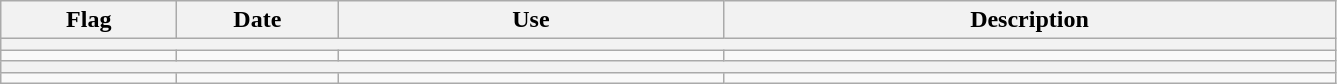<table class="wikitable" style="background:#f9f9f9">
<tr>
<th width="110">Flag</th>
<th width="100">Date</th>
<th width="250">Use</th>
<th width="400">Description</th>
</tr>
<tr>
<th colspan="4"></th>
</tr>
<tr>
<td></td>
<td></td>
<td></td>
<td></td>
</tr>
<tr>
<th colspan="4"></th>
</tr>
<tr>
<td></td>
<td></td>
<td></td>
<td></td>
</tr>
</table>
